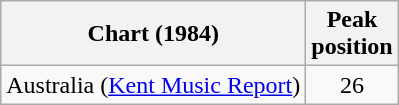<table class="wikitable">
<tr>
<th>Chart (1984)</th>
<th>Peak<br>position</th>
</tr>
<tr>
<td>Australia (<a href='#'>Kent Music Report</a>)</td>
<td align="center">26</td>
</tr>
</table>
